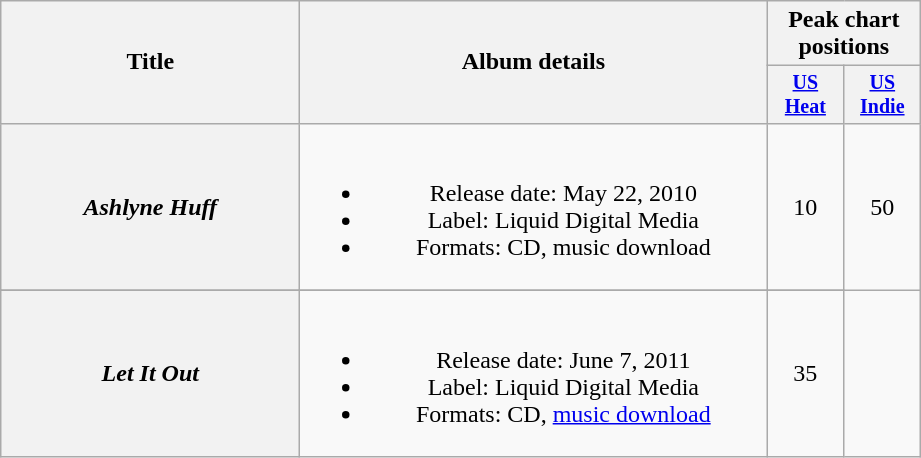<table class="wikitable plainrowheaders" style="text-align:center;">
<tr>
<th rowspan="2" style="width:12em;">Title</th>
<th rowspan="2" style="width:19em;">Album details</th>
<th colspan="2">Peak chart<br>positions</th>
</tr>
<tr style="font-size:smaller;">
<th style="width:45px;"><a href='#'>US<br>Heat</a><br></th>
<th style="width:45px;"><a href='#'>US<br>Indie</a><br></th>
</tr>
<tr>
<th scope="row"><em>Ashlyne Huff</em></th>
<td><br><ul><li>Release date: May 22, 2010</li><li>Label: Liquid Digital Media</li><li>Formats: CD, music download</li></ul></td>
<td>10</td>
<td>50</td>
</tr>
<tr>
</tr>
<tr style="font-size:smaller;">
</tr>
<tr>
<th scope="row"><em>Let It Out</em></th>
<td><br><ul><li>Release date: June 7, 2011</li><li>Label: Liquid Digital Media</li><li>Formats: CD, <a href='#'>music download</a></li></ul></td>
<td>35</td>
</tr>
</table>
